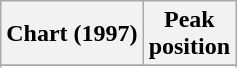<table class="wikitable plainrowheaders" style="text-align:center">
<tr>
<th>Chart (1997)</th>
<th>Peak<br>position</th>
</tr>
<tr>
</tr>
<tr>
</tr>
<tr>
</tr>
</table>
